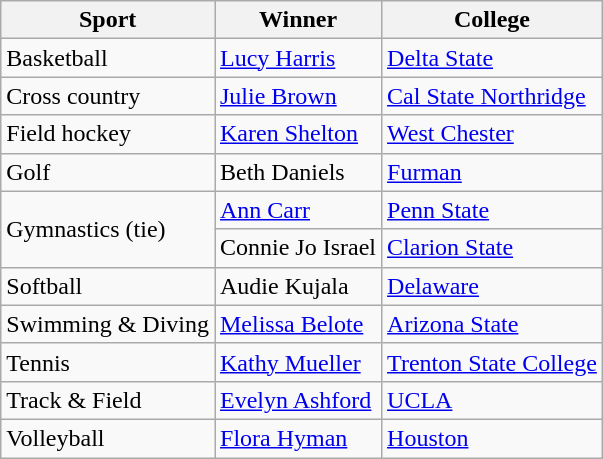<table class="wikitable">
<tr>
<th>Sport</th>
<th>Winner</th>
<th>College</th>
</tr>
<tr>
<td>Basketball</td>
<td><a href='#'>Lucy Harris</a></td>
<td><a href='#'>Delta State</a></td>
</tr>
<tr>
<td>Cross country</td>
<td><a href='#'>Julie Brown</a></td>
<td><a href='#'>Cal State Northridge</a></td>
</tr>
<tr>
<td>Field hockey</td>
<td><a href='#'>Karen Shelton</a></td>
<td><a href='#'>West Chester</a></td>
</tr>
<tr>
<td>Golf</td>
<td>Beth Daniels</td>
<td><a href='#'>Furman</a></td>
</tr>
<tr>
<td rowspan="2">Gymnastics (tie)</td>
<td><a href='#'>Ann Carr</a></td>
<td><a href='#'>Penn State</a></td>
</tr>
<tr>
<td>Connie Jo Israel</td>
<td><a href='#'>Clarion State</a></td>
</tr>
<tr>
<td>Softball</td>
<td>Audie Kujala</td>
<td><a href='#'>Delaware</a></td>
</tr>
<tr>
<td>Swimming & Diving</td>
<td><a href='#'>Melissa Belote</a></td>
<td><a href='#'>Arizona State</a></td>
</tr>
<tr>
<td>Tennis</td>
<td><a href='#'>Kathy Mueller</a></td>
<td><a href='#'>Trenton State College</a></td>
</tr>
<tr>
<td>Track & Field</td>
<td><a href='#'>Evelyn Ashford</a></td>
<td><a href='#'>UCLA</a></td>
</tr>
<tr>
<td>Volleyball</td>
<td><a href='#'>Flora Hyman</a></td>
<td><a href='#'>Houston</a></td>
</tr>
</table>
